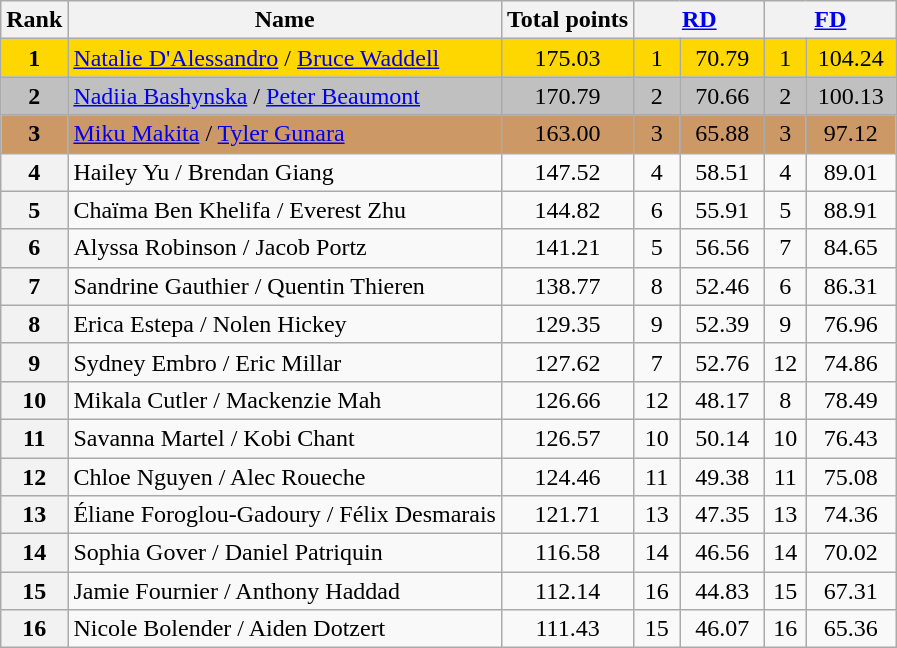<table class="wikitable sortable">
<tr>
<th>Rank</th>
<th>Name</th>
<th>Total points</th>
<th colspan="2" width="80px"><a href='#'>RD</a></th>
<th colspan="2" width="80px"><a href='#'>FD</a></th>
</tr>
<tr bgcolor="gold">
<td align="center"><strong>1</strong></td>
<td><a href='#'>Natalie D'Alessandro</a> / <a href='#'>Bruce Waddell</a></td>
<td align="center">175.03</td>
<td align="center">1</td>
<td align="center">70.79</td>
<td align="center">1</td>
<td align="center">104.24</td>
</tr>
<tr bgcolor="silver">
<td align="center"><strong>2</strong></td>
<td><a href='#'>Nadiia Bashynska</a> / <a href='#'>Peter Beaumont</a></td>
<td align="center">170.79</td>
<td align="center">2</td>
<td align="center">70.66</td>
<td align="center">2</td>
<td align="center">100.13</td>
</tr>
<tr bgcolor="cc9966">
<td align="center"><strong>3</strong></td>
<td><a href='#'>Miku Makita</a> / <a href='#'>Tyler Gunara</a></td>
<td align="center">163.00</td>
<td align="center">3</td>
<td align="center">65.88</td>
<td align="center">3</td>
<td align="center">97.12</td>
</tr>
<tr>
<th>4</th>
<td>Hailey Yu / Brendan Giang</td>
<td align="center">147.52</td>
<td align="center">4</td>
<td align="center">58.51</td>
<td align="center">4</td>
<td align="center">89.01</td>
</tr>
<tr>
<th>5</th>
<td>Chaïma Ben Khelifa / Everest Zhu</td>
<td align="center">144.82</td>
<td align="center">6</td>
<td align="center">55.91</td>
<td align="center">5</td>
<td align="center">88.91</td>
</tr>
<tr>
<th>6</th>
<td>Alyssa Robinson / Jacob Portz</td>
<td align="center">141.21</td>
<td align="center">5</td>
<td align="center">56.56</td>
<td align="center">7</td>
<td align="center">84.65</td>
</tr>
<tr>
<th>7</th>
<td>Sandrine Gauthier / Quentin Thieren</td>
<td align="center">138.77</td>
<td align="center">8</td>
<td align="center">52.46</td>
<td align="center">6</td>
<td align="center">86.31</td>
</tr>
<tr>
<th>8</th>
<td>Erica Estepa / Nolen Hickey</td>
<td align="center">129.35</td>
<td align="center">9</td>
<td align="center">52.39</td>
<td align="center">9</td>
<td align="center">76.96</td>
</tr>
<tr>
<th>9</th>
<td>Sydney Embro / Eric Millar</td>
<td align="center">127.62</td>
<td align="center">7</td>
<td align="center">52.76</td>
<td align="center">12</td>
<td align="center">74.86</td>
</tr>
<tr>
<th>10</th>
<td>Mikala Cutler / Mackenzie Mah</td>
<td align="center">126.66</td>
<td align="center">12</td>
<td align="center">48.17</td>
<td align="center">8</td>
<td align="center">78.49</td>
</tr>
<tr>
<th>11</th>
<td>Savanna Martel / Kobi Chant</td>
<td align="center">126.57</td>
<td align="center">10</td>
<td align="center">50.14</td>
<td align="center">10</td>
<td align="center">76.43</td>
</tr>
<tr>
<th>12</th>
<td>Chloe Nguyen / Alec Roueche</td>
<td align="center">124.46</td>
<td align="center">11</td>
<td align="center">49.38</td>
<td align="center">11</td>
<td align="center">75.08</td>
</tr>
<tr>
<th>13</th>
<td>Éliane Foroglou-Gadoury / Félix Desmarais</td>
<td align="center">121.71</td>
<td align="center">13</td>
<td align="center">47.35</td>
<td align="center">13</td>
<td align="center">74.36</td>
</tr>
<tr>
<th>14</th>
<td>Sophia Gover / Daniel Patriquin</td>
<td align="center">116.58</td>
<td align="center">14</td>
<td align="center">46.56</td>
<td align="center">14</td>
<td align="center">70.02</td>
</tr>
<tr>
<th>15</th>
<td>Jamie Fournier / Anthony Haddad</td>
<td align="center">112.14</td>
<td align="center">16</td>
<td align="center">44.83</td>
<td align="center">15</td>
<td align="center">67.31</td>
</tr>
<tr>
<th>16</th>
<td>Nicole Bolender / Aiden Dotzert</td>
<td align="center">111.43</td>
<td align="center">15</td>
<td align="center">46.07</td>
<td align="center">16</td>
<td align="center">65.36</td>
</tr>
</table>
